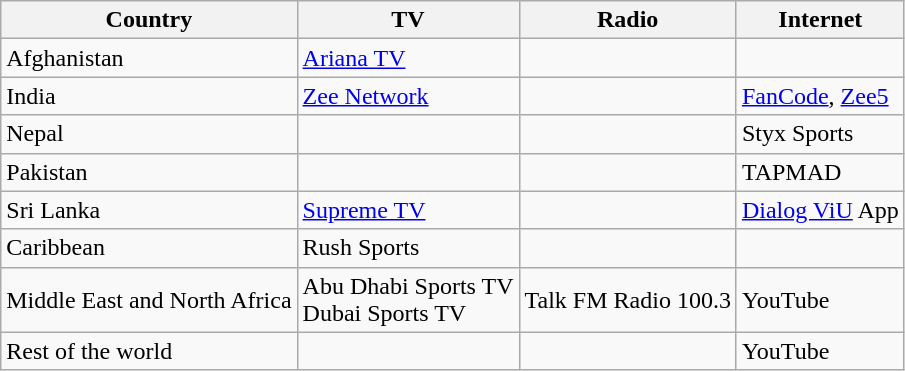<table class="wikitable">
<tr>
<th>Country</th>
<th>TV</th>
<th>Radio</th>
<th>Internet</th>
</tr>
<tr>
<td>Afghanistan</td>
<td><a href='#'>Ariana TV</a></td>
<td></td>
<td></td>
</tr>
<tr>
<td>India</td>
<td><a href='#'>Zee Network</a></td>
<td></td>
<td><a href='#'>FanCode</a>, <a href='#'>Zee5</a></td>
</tr>
<tr>
<td>Nepal</td>
<td></td>
<td></td>
<td>Styx Sports</td>
</tr>
<tr>
<td>Pakistan</td>
<td></td>
<td></td>
<td>TAPMAD</td>
</tr>
<tr>
<td>Sri Lanka</td>
<td><a href='#'>Supreme TV</a></td>
<td></td>
<td><a href='#'>Dialog ViU</a> App</td>
</tr>
<tr>
<td>Caribbean</td>
<td>Rush Sports</td>
<td></td>
<td></td>
</tr>
<tr>
<td>Middle East and North Africa</td>
<td>Abu Dhabi Sports TV <br> Dubai Sports TV</td>
<td>Talk FM Radio 100.3</td>
<td>YouTube</td>
</tr>
<tr>
<td>Rest of the world</td>
<td></td>
<td></td>
<td>YouTube</td>
</tr>
</table>
